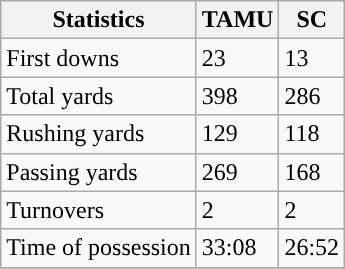<table class="wikitable" style="float: left;">
<tr>
<th>Statistics</th>
<th>TAMU</th>
<th>SC</th>
</tr>
<tr>
<td>First downs</td>
<td>23</td>
<td>13</td>
</tr>
<tr>
<td>Total yards</td>
<td>398</td>
<td>286</td>
</tr>
<tr>
<td>Rushing yards</td>
<td>129</td>
<td>118</td>
</tr>
<tr>
<td>Passing yards</td>
<td>269</td>
<td>168</td>
</tr>
<tr>
<td>Turnovers</td>
<td>2</td>
<td>2</td>
</tr>
<tr>
<td>Time of possession</td>
<td>33:08</td>
<td>26:52</td>
</tr>
<tr>
</tr>
</table>
